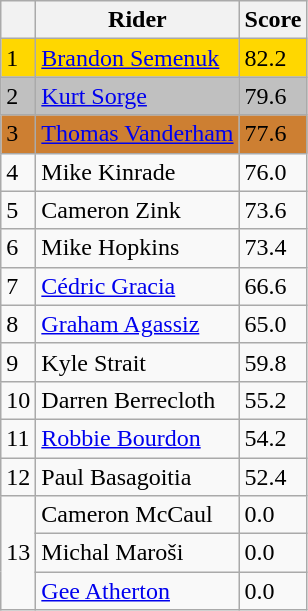<table class="wikitable">
<tr>
<th></th>
<th>Rider</th>
<th>Score</th>
</tr>
<tr style="background:gold;">
<td>1</td>
<td> <a href='#'>Brandon Semenuk</a></td>
<td>82.2</td>
</tr>
<tr style="background:silver;">
<td>2</td>
<td> <a href='#'>Kurt Sorge</a></td>
<td>79.6</td>
</tr>
<tr style="background:#cd7f32;">
<td>3</td>
<td> <a href='#'>Thomas Vanderham</a></td>
<td>77.6</td>
</tr>
<tr>
<td>4</td>
<td> Mike Kinrade</td>
<td>76.0</td>
</tr>
<tr>
<td>5</td>
<td> Cameron Zink</td>
<td>73.6</td>
</tr>
<tr>
<td>6</td>
<td> Mike Hopkins</td>
<td>73.4</td>
</tr>
<tr>
<td>7</td>
<td> <a href='#'>Cédric Gracia</a></td>
<td>66.6</td>
</tr>
<tr>
<td>8</td>
<td> <a href='#'>Graham Agassiz</a></td>
<td>65.0</td>
</tr>
<tr>
<td>9</td>
<td> Kyle Strait</td>
<td>59.8</td>
</tr>
<tr>
<td>10</td>
<td> Darren Berrecloth</td>
<td>55.2</td>
</tr>
<tr>
<td>11</td>
<td> <a href='#'>Robbie Bourdon</a></td>
<td>54.2</td>
</tr>
<tr>
<td>12</td>
<td> Paul Basagoitia</td>
<td>52.4</td>
</tr>
<tr>
<td rowspan=3>13</td>
<td> Cameron McCaul</td>
<td>0.0</td>
</tr>
<tr>
<td> Michal Maroši</td>
<td>0.0</td>
</tr>
<tr>
<td> <a href='#'>Gee Atherton</a></td>
<td>0.0</td>
</tr>
</table>
